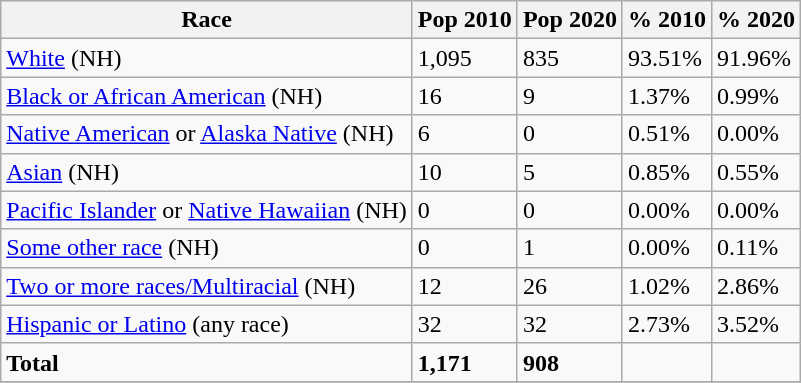<table class="wikitable">
<tr>
<th>Race</th>
<th>Pop 2010</th>
<th>Pop 2020</th>
<th>% 2010</th>
<th>% 2020</th>
</tr>
<tr>
<td><a href='#'>White</a> (NH)</td>
<td>1,095</td>
<td>835</td>
<td>93.51%</td>
<td>91.96%</td>
</tr>
<tr>
<td><a href='#'>Black or African American</a> (NH)</td>
<td>16</td>
<td>9</td>
<td>1.37%</td>
<td>0.99%</td>
</tr>
<tr>
<td><a href='#'>Native American</a> or <a href='#'>Alaska Native</a> (NH)</td>
<td>6</td>
<td>0</td>
<td>0.51%</td>
<td>0.00%</td>
</tr>
<tr>
<td><a href='#'>Asian</a> (NH)</td>
<td>10</td>
<td>5</td>
<td>0.85%</td>
<td>0.55%</td>
</tr>
<tr>
<td><a href='#'>Pacific Islander</a> or <a href='#'>Native Hawaiian</a> (NH)</td>
<td>0</td>
<td>0</td>
<td>0.00%</td>
<td>0.00%</td>
</tr>
<tr>
<td><a href='#'>Some other race</a> (NH)</td>
<td>0</td>
<td>1</td>
<td>0.00%</td>
<td>0.11%</td>
</tr>
<tr>
<td><a href='#'>Two or more races/Multiracial</a> (NH)</td>
<td>12</td>
<td>26</td>
<td>1.02%</td>
<td>2.86%</td>
</tr>
<tr>
<td><a href='#'>Hispanic or Latino</a> (any race)</td>
<td>32</td>
<td>32</td>
<td>2.73%</td>
<td>3.52%</td>
</tr>
<tr>
<td><strong>Total</strong></td>
<td><strong>1,171</strong></td>
<td><strong>908</strong></td>
<td></td>
<td></td>
</tr>
<tr>
</tr>
</table>
